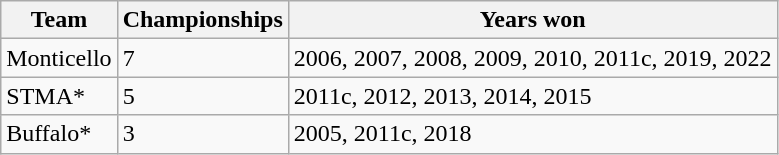<table class="wikitable">
<tr>
<th>Team</th>
<th>Championships</th>
<th>Years won</th>
</tr>
<tr>
<td>Monticello</td>
<td>7</td>
<td>2006, 2007, 2008, 2009, 2010, 2011c, 2019, 2022</td>
</tr>
<tr>
<td>STMA*</td>
<td>5</td>
<td>2011c, 2012, 2013, 2014, 2015</td>
</tr>
<tr>
<td>Buffalo*</td>
<td>3</td>
<td>2005, 2011c, 2018</td>
</tr>
</table>
